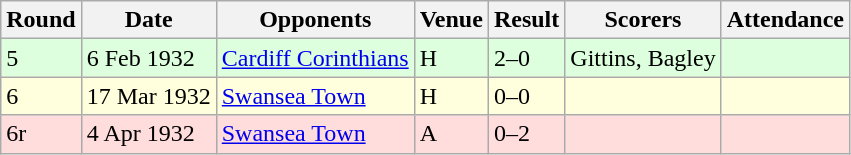<table class="wikitable">
<tr>
<th>Round</th>
<th>Date</th>
<th>Opponents</th>
<th>Venue</th>
<th>Result</th>
<th>Scorers</th>
<th>Attendance</th>
</tr>
<tr bgcolor="#ddffdd">
<td>5</td>
<td>6 Feb 1932</td>
<td><a href='#'>Cardiff Corinthians</a></td>
<td>H</td>
<td>2–0</td>
<td>Gittins, Bagley</td>
<td></td>
</tr>
<tr bgcolor="#ffffdd">
<td>6</td>
<td>17 Mar 1932</td>
<td><a href='#'>Swansea Town</a></td>
<td>H</td>
<td>0–0</td>
<td></td>
<td></td>
</tr>
<tr bgcolor="#ffdddd">
<td>6r</td>
<td>4 Apr 1932</td>
<td><a href='#'>Swansea Town</a></td>
<td>A</td>
<td>0–2</td>
<td></td>
<td></td>
</tr>
</table>
